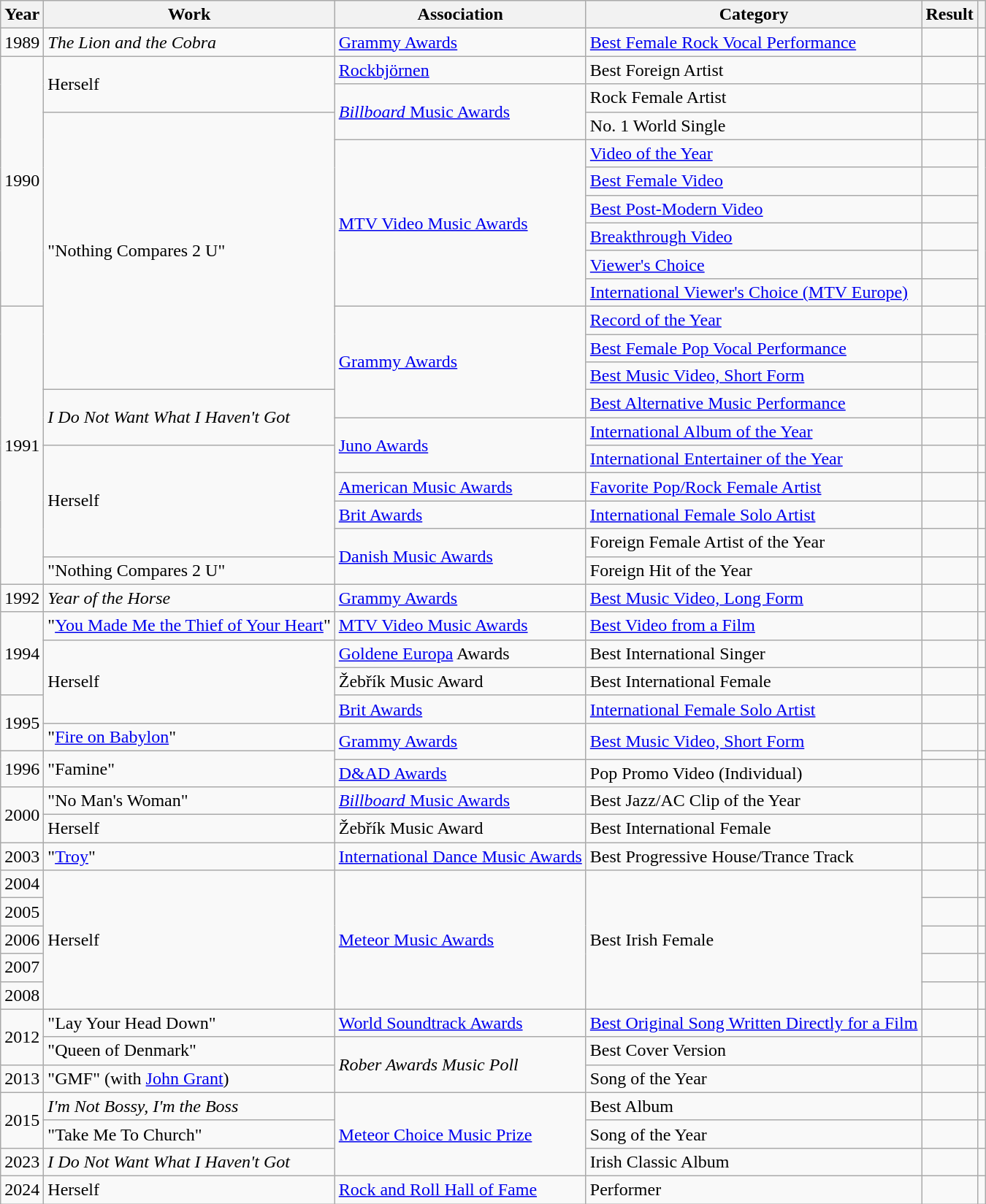<table class="wikitable sortable">
<tr>
<th scope="col">Year</th>
<th scope="col">Work</th>
<th scope="col">Association</th>
<th scope="col">Category</th>
<th scope="col">Result</th>
<th scope="col" class="unsortable"></th>
</tr>
<tr>
<td>1989</td>
<td><em>The Lion and the Cobra</em></td>
<td><a href='#'>Grammy Awards</a></td>
<td><a href='#'>Best Female Rock Vocal Performance</a></td>
<td></td>
<td style="text-align:center;"></td>
</tr>
<tr>
<td rowspan="9">1990</td>
<td rowspan="2">Herself</td>
<td><a href='#'>Rockbjörnen</a></td>
<td>Best Foreign Artist</td>
<td></td>
<td style="text-align:center;"></td>
</tr>
<tr>
<td rowspan="2"><a href='#'><em>Billboard</em> Music Awards</a></td>
<td>Rock Female Artist</td>
<td></td>
<td style="text-align:center;" rowspan="2"></td>
</tr>
<tr>
<td rowspan="10">"Nothing Compares 2 U"</td>
<td>No. 1 World Single</td>
<td></td>
</tr>
<tr>
<td rowspan="6"><a href='#'>MTV Video Music Awards</a></td>
<td><a href='#'>Video of the Year</a></td>
<td></td>
<td style="text-align:center;" rowspan="6"></td>
</tr>
<tr>
<td><a href='#'>Best Female Video</a></td>
<td></td>
</tr>
<tr>
<td><a href='#'>Best Post-Modern Video</a></td>
<td></td>
</tr>
<tr>
<td><a href='#'>Breakthrough Video</a></td>
<td></td>
</tr>
<tr>
<td><a href='#'>Viewer's Choice</a></td>
<td></td>
</tr>
<tr>
<td><a href='#'>International Viewer's Choice (MTV Europe)</a></td>
<td></td>
</tr>
<tr>
<td rowspan="10">1991</td>
<td rowspan="4"><a href='#'>Grammy Awards</a></td>
<td><a href='#'>Record of the Year</a></td>
<td></td>
<td style="text-align:center;" rowspan="4"></td>
</tr>
<tr>
<td><a href='#'>Best Female Pop Vocal Performance</a></td>
<td></td>
</tr>
<tr>
<td><a href='#'>Best Music Video, Short Form</a></td>
<td></td>
</tr>
<tr>
<td rowspan="2"><em>I Do Not Want What I Haven't Got</em></td>
<td><a href='#'>Best Alternative Music Performance</a></td>
<td></td>
</tr>
<tr>
<td rowspan="2"><a href='#'>Juno Awards</a></td>
<td><a href='#'>International Album of the Year</a></td>
<td></td>
<td style="text-align:center;"></td>
</tr>
<tr>
<td rowspan="4">Herself</td>
<td><a href='#'>International Entertainer of the Year</a></td>
<td></td>
<td style="text-align:center;"></td>
</tr>
<tr>
<td><a href='#'>American Music Awards</a></td>
<td><a href='#'>Favorite Pop/Rock Female Artist</a></td>
<td></td>
<td style="text-align:center;"></td>
</tr>
<tr>
<td><a href='#'>Brit Awards</a></td>
<td><a href='#'>International Female Solo Artist</a></td>
<td></td>
<td style="text-align:center;"></td>
</tr>
<tr>
<td rowspan="2"><a href='#'>Danish Music Awards</a></td>
<td>Foreign Female Artist of the Year</td>
<td></td>
<td></td>
</tr>
<tr>
<td>"Nothing Compares 2 U"</td>
<td>Foreign Hit of the Year</td>
<td></td>
<td></td>
</tr>
<tr>
<td>1992</td>
<td><em>Year of the Horse</em></td>
<td><a href='#'>Grammy Awards</a></td>
<td><a href='#'>Best Music Video, Long Form</a></td>
<td></td>
<td style="text-align:center;"></td>
</tr>
<tr>
<td rowspan="3">1994</td>
<td>"<a href='#'>You Made Me the Thief of Your Heart</a>"</td>
<td><a href='#'>MTV Video Music Awards</a></td>
<td><a href='#'>Best Video from a Film</a></td>
<td></td>
<td style="text-align:center;"></td>
</tr>
<tr>
<td rowspan="3">Herself</td>
<td><a href='#'>Goldene Europa</a> Awards</td>
<td>Best International Singer</td>
<td></td>
<td style="text-align:center;"></td>
</tr>
<tr>
<td>Žebřík Music Award</td>
<td>Best International Female</td>
<td></td>
<td style="text-align:center;"></td>
</tr>
<tr>
<td rowspan="2">1995</td>
<td><a href='#'>Brit Awards</a></td>
<td><a href='#'>International Female Solo Artist</a></td>
<td></td>
<td style="text-align:center;"></td>
</tr>
<tr>
<td>"<a href='#'>Fire on Babylon</a>"</td>
<td rowspan=2><a href='#'>Grammy Awards</a></td>
<td rowspan=2><a href='#'>Best Music Video, Short Form</a></td>
<td></td>
<td style="text-align:center;"></td>
</tr>
<tr>
<td rowspan="2">1996</td>
<td rowspan=2>"Famine"</td>
<td></td>
<td style="text-align:center;"></td>
</tr>
<tr>
<td><a href='#'>D&AD Awards</a></td>
<td>Pop Promo Video (Individual)</td>
<td></td>
<td style="text-align:center;"></td>
</tr>
<tr>
<td rowspan="2">2000</td>
<td>"No Man's Woman"</td>
<td><a href='#'><em>Billboard</em> Music Awards</a></td>
<td>Best Jazz/AC Clip of the Year</td>
<td></td>
<td style="text-align:center;"></td>
</tr>
<tr>
<td>Herself</td>
<td>Žebřík Music Award</td>
<td>Best International Female</td>
<td></td>
<td style="text-align:center;"></td>
</tr>
<tr>
<td>2003</td>
<td>"<a href='#'>Troy</a>"</td>
<td><a href='#'>International Dance Music Awards</a></td>
<td>Best Progressive House/Trance Track</td>
<td></td>
<td style="text-align:center;"></td>
</tr>
<tr>
<td>2004</td>
<td rowspan="5">Herself</td>
<td rowspan="5"><a href='#'>Meteor Music Awards</a></td>
<td rowspan="5">Best Irish Female</td>
<td></td>
<td style="text-align:center;"></td>
</tr>
<tr>
<td>2005</td>
<td></td>
<td style="text-align:center;"></td>
</tr>
<tr>
<td>2006</td>
<td></td>
<td style="text-align:center;"></td>
</tr>
<tr>
<td>2007</td>
<td></td>
<td style="text-align:center;"></td>
</tr>
<tr>
<td>2008</td>
<td></td>
<td style="text-align:center;"></td>
</tr>
<tr>
<td rowspan="2">2012</td>
<td>"Lay Your Head Down"</td>
<td><a href='#'>World Soundtrack Awards</a></td>
<td><a href='#'>Best Original Song Written Directly for a Film</a></td>
<td></td>
<td style="text-align:center;"></td>
</tr>
<tr>
<td>"Queen of Denmark"</td>
<td rowspan="2"><em>Rober Awards Music Poll</em></td>
<td>Best Cover Version</td>
<td></td>
<td style="text-align:center;"></td>
</tr>
<tr>
<td>2013</td>
<td>"GMF" (with <a href='#'>John Grant</a>)</td>
<td>Song of the Year</td>
<td></td>
<td style="text-align:center;"></td>
</tr>
<tr>
<td rowspan="2">2015</td>
<td><em>I'm Not Bossy, I'm the Boss</em></td>
<td rowspan="3"><a href='#'>Meteor Choice Music Prize</a></td>
<td>Best Album</td>
<td></td>
<td style="text-align:center;"></td>
</tr>
<tr>
<td>"Take Me To Church"</td>
<td>Song of the Year</td>
<td></td>
<td style="text-align:center;"></td>
</tr>
<tr>
<td>2023</td>
<td><em>I Do Not Want What I Haven't Got</em></td>
<td>Irish Classic Album</td>
<td></td>
<td style="text-align:center;"></td>
</tr>
<tr>
<td>2024</td>
<td>Herself</td>
<td><a href='#'>Rock and Roll Hall of Fame</a></td>
<td>Performer</td>
<td></td>
<td style="text-align:center;"></td>
</tr>
</table>
